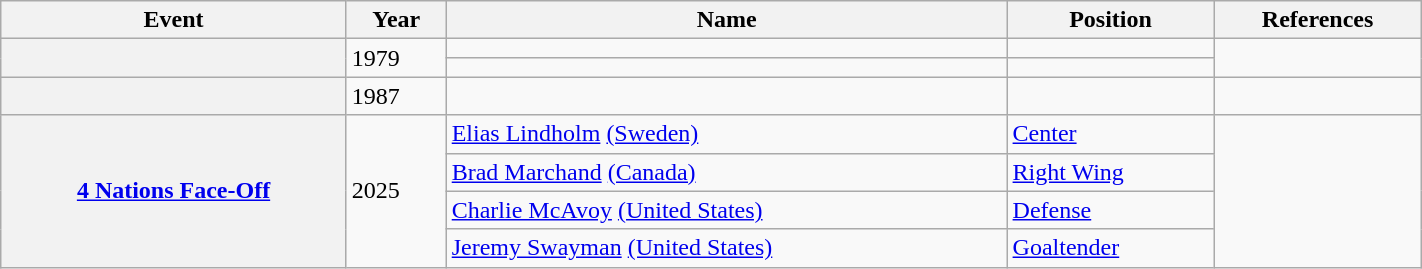<table class="wikitable sortable" width="75%">
<tr>
<th scope="col">Event</th>
<th scope="col">Year</th>
<th scope="col">Name</th>
<th scope="col">Position</th>
<th scope="col" class="unsortable">References</th>
</tr>
<tr>
<th scope="row" rowspan="2"></th>
<td rowspan="2">1979</td>
<td></td>
<td></td>
<td rowspan="2"></td>
</tr>
<tr>
<td></td>
<td></td>
</tr>
<tr>
<th scope="row"></th>
<td>1987</td>
<td></td>
<td></td>
<td></td>
</tr>
<tr>
<th rowspan="4"><a href='#'>4 Nations Face-Off</a></th>
<td rowspan="4">2025</td>
<td><a href='#'>Elias Lindholm</a> <a href='#'>(Sweden)</a></td>
<td><a href='#'>Center</a></td>
<td rowspan="4"></td>
</tr>
<tr>
<td><a href='#'>Brad Marchand</a> <a href='#'>(Canada)</a></td>
<td><a href='#'>Right Wing</a></td>
</tr>
<tr>
<td><a href='#'>Charlie McAvoy</a> <a href='#'>(United States)</a></td>
<td><a href='#'>Defense</a></td>
</tr>
<tr>
<td><a href='#'>Jeremy Swayman</a> <a href='#'>(United States)</a></td>
<td><a href='#'>Goaltender</a></td>
</tr>
</table>
